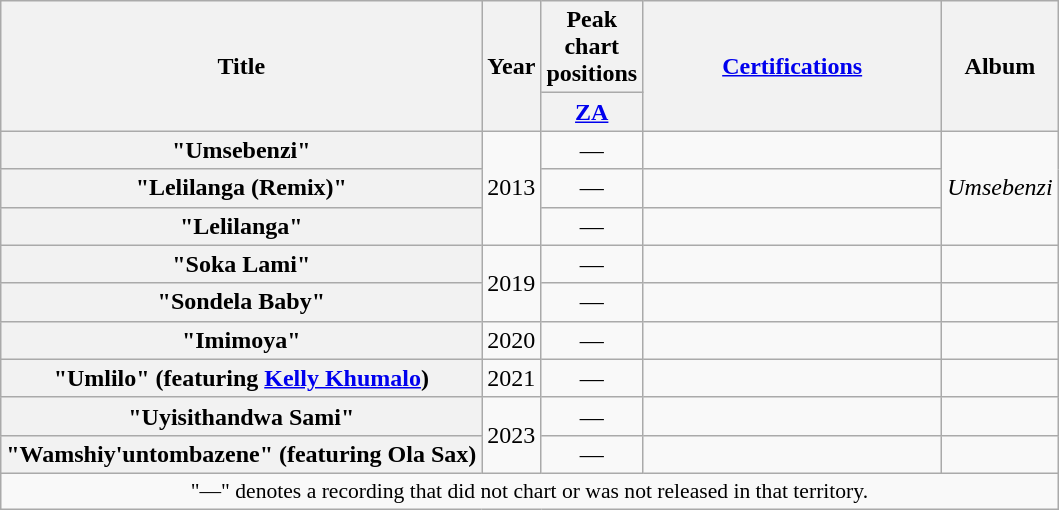<table class="wikitable plainrowheaders" style="text-align:center;">
<tr>
<th scope="col" rowspan="2">Title</th>
<th scope="col" rowspan="2">Year</th>
<th scope="col" colspan="1">Peak chart positions</th>
<th scope="col" rowspan="2" style="width:12em;"><a href='#'>Certifications</a></th>
<th scope="col" rowspan="2">Album</th>
</tr>
<tr>
<th scope="col" style="width:3em;font-size:100%;"><a href='#'>ZA</a><br></th>
</tr>
<tr>
<th scope="row">"Umsebenzi"</th>
<td rowspan=3>2013</td>
<td>—</td>
<td></td>
<td rowspan=3><em>Umsebenzi</em></td>
</tr>
<tr>
<th scope="row">"Lelilanga (Remix)"</th>
<td>—</td>
<td></td>
</tr>
<tr>
<th scope="row">"Lelilanga"</th>
<td>—</td>
<td></td>
</tr>
<tr>
<th scope="row">"Soka Lami"</th>
<td rowspan=2>2019</td>
<td>—</td>
<td></td>
<td></td>
</tr>
<tr>
<th scope="row">"Sondela Baby"</th>
<td>—</td>
<td></td>
<td></td>
</tr>
<tr>
<th scope="row">"Imimoya"</th>
<td>2020</td>
<td>—</td>
<td></td>
<td></td>
</tr>
<tr>
<th scope="row">"Umlilo" (featuring <a href='#'>Kelly Khumalo</a>)</th>
<td>2021</td>
<td>—</td>
<td></td>
<td></td>
</tr>
<tr>
<th scope="row">"Uyisithandwa Sami"</th>
<td rowspan=2>2023</td>
<td>—</td>
<td></td>
<td></td>
</tr>
<tr>
<th scope="row">"Wamshiy'untombazene" (featuring Ola Sax)</th>
<td>—</td>
<td></td>
<td></td>
</tr>
<tr>
<td colspan="8" style="font-size:90%">"—" denotes a recording that did not chart or was not released in that territory.</td>
</tr>
</table>
